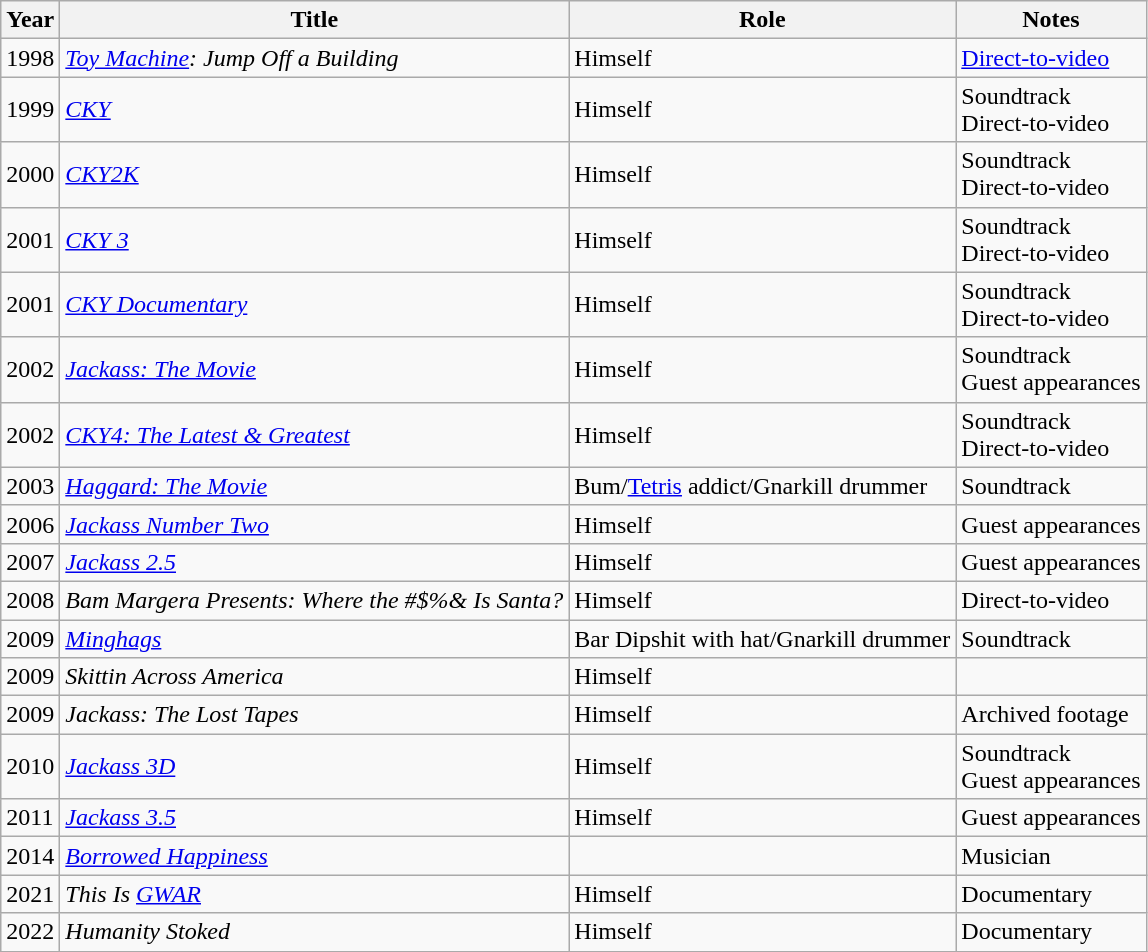<table class="wikitable sortable">
<tr>
<th>Year</th>
<th>Title</th>
<th>Role</th>
<th class="unsortable">Notes</th>
</tr>
<tr>
<td>1998</td>
<td><em><a href='#'>Toy Machine</a>: Jump Off a Building</em></td>
<td>Himself</td>
<td><a href='#'>Direct-to-video</a></td>
</tr>
<tr>
<td>1999</td>
<td><em><a href='#'>CKY</a></em></td>
<td>Himself</td>
<td>Soundtrack<br>Direct-to-video</td>
</tr>
<tr>
<td>2000</td>
<td><em><a href='#'>CKY2K</a></em></td>
<td>Himself</td>
<td>Soundtrack<br>Direct-to-video</td>
</tr>
<tr>
<td>2001</td>
<td><em><a href='#'>CKY 3</a></em></td>
<td>Himself</td>
<td>Soundtrack<br>Direct-to-video</td>
</tr>
<tr>
<td>2001</td>
<td><em><a href='#'>CKY Documentary</a></em></td>
<td>Himself</td>
<td>Soundtrack<br>Direct-to-video</td>
</tr>
<tr>
<td>2002</td>
<td><em><a href='#'>Jackass: The Movie</a></em></td>
<td>Himself</td>
<td>Soundtrack<br>Guest appearances</td>
</tr>
<tr>
<td>2002</td>
<td><em><a href='#'>CKY4: The Latest & Greatest</a></em></td>
<td>Himself</td>
<td>Soundtrack<br>Direct-to-video</td>
</tr>
<tr>
<td>2003</td>
<td><em><a href='#'>Haggard: The Movie</a></em></td>
<td>Bum/<a href='#'>Tetris</a> addict/Gnarkill drummer</td>
<td>Soundtrack</td>
</tr>
<tr>
<td>2006</td>
<td><em><a href='#'>Jackass Number Two</a></em></td>
<td>Himself</td>
<td>Guest appearances</td>
</tr>
<tr>
<td>2007</td>
<td><em><a href='#'>Jackass 2.5</a></em></td>
<td>Himself</td>
<td>Guest appearances</td>
</tr>
<tr>
<td>2008</td>
<td><em>Bam Margera Presents: Where the #$%& Is Santa?</em></td>
<td>Himself</td>
<td>Direct-to-video</td>
</tr>
<tr>
<td>2009</td>
<td><em><a href='#'>Minghags</a></em></td>
<td>Bar Dipshit with hat/Gnarkill drummer</td>
<td>Soundtrack</td>
</tr>
<tr>
<td>2009</td>
<td><em>Skittin Across America</em></td>
<td>Himself</td>
<td></td>
</tr>
<tr>
<td>2009</td>
<td><em>Jackass: The Lost Tapes</em></td>
<td>Himself</td>
<td>Archived footage</td>
</tr>
<tr>
<td>2010</td>
<td><em><a href='#'>Jackass 3D</a></em></td>
<td>Himself</td>
<td>Soundtrack<br>Guest appearances</td>
</tr>
<tr>
<td>2011</td>
<td><em><a href='#'>Jackass 3.5</a></em></td>
<td>Himself</td>
<td>Guest appearances</td>
</tr>
<tr>
<td>2014</td>
<td><em><a href='#'>Borrowed Happiness</a></em></td>
<td></td>
<td>Musician</td>
</tr>
<tr>
<td>2021</td>
<td><em>This Is <a href='#'>GWAR</a></em></td>
<td>Himself</td>
<td>Documentary</td>
</tr>
<tr>
<td>2022</td>
<td><em>Humanity Stoked</em></td>
<td>Himself</td>
<td>Documentary</td>
</tr>
<tr>
</tr>
</table>
